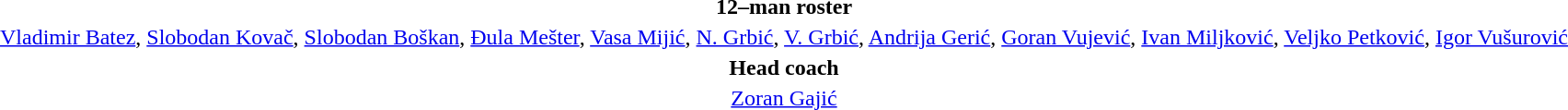<table style="text-align:center; margin-top:2em; margin-left:auto; margin-right:auto">
<tr>
<td><strong>12–man roster</strong></td>
</tr>
<tr>
<td><a href='#'>Vladimir Batez</a>, <a href='#'>Slobodan Kovač</a>, <a href='#'>Slobodan Boškan</a>, <a href='#'>Đula Mešter</a>, <a href='#'>Vasa Mijić</a>, <a href='#'>N. Grbić</a>, <a href='#'>V. Grbić</a>, <a href='#'>Andrija Gerić</a>, <a href='#'>Goran Vujević</a>, <a href='#'>Ivan Miljković</a>, <a href='#'>Veljko Petković</a>, <a href='#'>Igor Vušurović</a></td>
</tr>
<tr>
<td><strong>Head coach</strong></td>
</tr>
<tr>
<td><a href='#'>Zoran Gajić</a></td>
</tr>
</table>
